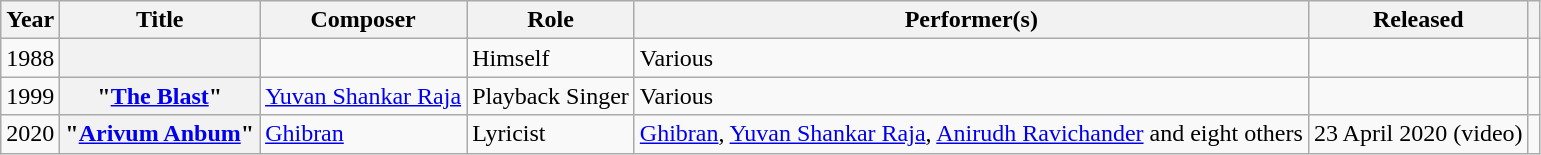<table class="wikitable plainrowheaders" style="text-align: left;">
<tr>
<th scope="col">Year</th>
<th scope="col">Title</th>
<th>Composer</th>
<th scope="col">Role</th>
<th scope="col">Performer(s)</th>
<th scope="col">Released</th>
<th scope="col" class="unsortable"></th>
</tr>
<tr>
<td>1988</td>
<th scope="row"></th>
<td></td>
<td>Himself</td>
<td>Various</td>
<td></td>
<td></td>
</tr>
<tr>
<td>1999</td>
<th scope="row">"<a href='#'>The Blast</a>"</th>
<td><a href='#'>Yuvan Shankar Raja</a></td>
<td>Playback Singer</td>
<td>Various</td>
<td></td>
<td></td>
</tr>
<tr>
<td>2020</td>
<th scope="row">"<a href='#'>Arivum Anbum</a>"</th>
<td><a href='#'>Ghibran</a></td>
<td>Lyricist</td>
<td><a href='#'>Ghibran</a>, <a href='#'>Yuvan Shankar Raja</a>, <a href='#'>Anirudh Ravichander</a> and eight others</td>
<td>23 April 2020 (video)</td>
<td style="text-align: center;"></td>
</tr>
</table>
